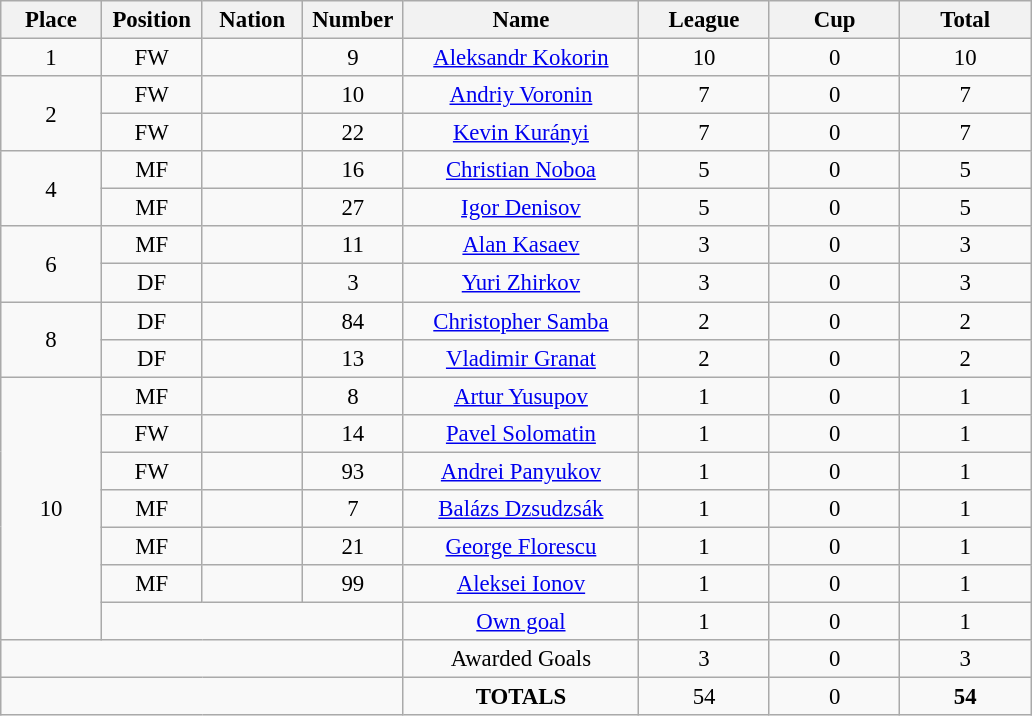<table class="wikitable" style="font-size: 95%; text-align: center;">
<tr>
<th width=60>Place</th>
<th width=60>Position</th>
<th width=60>Nation</th>
<th width=60>Number</th>
<th width=150>Name</th>
<th width=80>League</th>
<th width=80>Cup</th>
<th width=80><strong>Total</strong></th>
</tr>
<tr>
<td>1</td>
<td>FW</td>
<td></td>
<td>9</td>
<td><a href='#'>Aleksandr Kokorin</a></td>
<td>10</td>
<td>0</td>
<td>10</td>
</tr>
<tr>
<td rowspan=2>2</td>
<td>FW</td>
<td></td>
<td>10</td>
<td><a href='#'>Andriy Voronin</a></td>
<td>7</td>
<td>0</td>
<td>7</td>
</tr>
<tr>
<td>FW</td>
<td></td>
<td>22</td>
<td><a href='#'>Kevin Kurányi</a></td>
<td>7</td>
<td>0</td>
<td>7</td>
</tr>
<tr>
<td rowspan=2>4</td>
<td>MF</td>
<td></td>
<td>16</td>
<td><a href='#'>Christian Noboa</a></td>
<td>5</td>
<td>0</td>
<td>5</td>
</tr>
<tr>
<td>MF</td>
<td></td>
<td>27</td>
<td><a href='#'>Igor Denisov</a></td>
<td>5</td>
<td>0</td>
<td>5</td>
</tr>
<tr>
<td rowspan=2>6</td>
<td>MF</td>
<td></td>
<td>11</td>
<td><a href='#'>Alan Kasaev</a></td>
<td>3</td>
<td>0</td>
<td>3</td>
</tr>
<tr>
<td>DF</td>
<td></td>
<td>3</td>
<td><a href='#'>Yuri Zhirkov</a></td>
<td>3</td>
<td>0</td>
<td>3</td>
</tr>
<tr>
<td rowspan=2>8</td>
<td>DF</td>
<td></td>
<td>84</td>
<td><a href='#'>Christopher Samba</a></td>
<td>2</td>
<td>0</td>
<td>2</td>
</tr>
<tr>
<td>DF</td>
<td></td>
<td>13</td>
<td><a href='#'>Vladimir Granat</a></td>
<td>2</td>
<td>0</td>
<td>2</td>
</tr>
<tr>
<td rowspan=7>10</td>
<td>MF</td>
<td></td>
<td>8</td>
<td><a href='#'>Artur Yusupov</a></td>
<td>1</td>
<td>0</td>
<td>1</td>
</tr>
<tr>
<td>FW</td>
<td></td>
<td>14</td>
<td><a href='#'>Pavel Solomatin</a></td>
<td>1</td>
<td>0</td>
<td>1</td>
</tr>
<tr>
<td>FW</td>
<td></td>
<td>93</td>
<td><a href='#'>Andrei Panyukov</a></td>
<td>1</td>
<td>0</td>
<td>1</td>
</tr>
<tr>
<td>MF</td>
<td></td>
<td>7</td>
<td><a href='#'>Balázs Dzsudzsák</a></td>
<td>1</td>
<td>0</td>
<td>1</td>
</tr>
<tr>
<td>MF</td>
<td></td>
<td>21</td>
<td><a href='#'>George Florescu</a></td>
<td>1</td>
<td>0</td>
<td>1</td>
</tr>
<tr>
<td>MF</td>
<td></td>
<td>99</td>
<td><a href='#'>Aleksei Ionov</a></td>
<td>1</td>
<td>0</td>
<td>1</td>
</tr>
<tr>
<td colspan=3></td>
<td><a href='#'>Own goal</a></td>
<td>1</td>
<td>0</td>
<td>1</td>
</tr>
<tr>
<td colspan=4></td>
<td>Awarded Goals</td>
<td>3</td>
<td>0</td>
<td>3</td>
</tr>
<tr>
<td colspan=4></td>
<td><strong>TOTALS</strong></td>
<td>54</td>
<td>0</td>
<td><strong>54</strong></td>
</tr>
</table>
